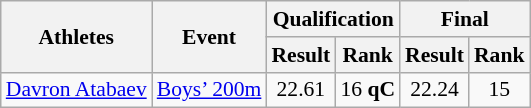<table class="wikitable" border="1" style="font-size:90%">
<tr>
<th rowspan=2>Athletes</th>
<th rowspan=2>Event</th>
<th colspan=2>Qualification</th>
<th colspan=2>Final</th>
</tr>
<tr>
<th>Result</th>
<th>Rank</th>
<th>Result</th>
<th>Rank</th>
</tr>
<tr>
<td><a href='#'>Davron Atabaev</a></td>
<td><a href='#'>Boys’ 200m</a></td>
<td align=center>22.61</td>
<td align=center>16 <strong>qC</strong></td>
<td align=center>22.24</td>
<td align=center>15</td>
</tr>
</table>
